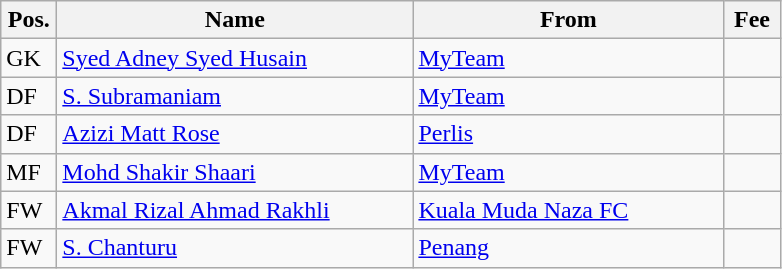<table class="wikitable">
<tr>
<th width=30>Pos.</th>
<th width=230>Name</th>
<th width=200>From</th>
<th width=30>Fee</th>
</tr>
<tr>
<td>GK</td>
<td>  <a href='#'>Syed Adney Syed Husain</a></td>
<td>  <a href='#'>MyTeam</a></td>
<td></td>
</tr>
<tr>
<td>DF</td>
<td>  <a href='#'>S. Subramaniam</a></td>
<td>  <a href='#'>MyTeam</a></td>
<td></td>
</tr>
<tr>
<td>DF</td>
<td>  <a href='#'>Azizi Matt Rose</a></td>
<td>  <a href='#'>Perlis</a></td>
<td></td>
</tr>
<tr>
<td>MF</td>
<td>  <a href='#'>Mohd Shakir Shaari</a></td>
<td>  <a href='#'>MyTeam</a></td>
<td></td>
</tr>
<tr>
<td>FW</td>
<td>  <a href='#'>Akmal Rizal Ahmad Rakhli</a></td>
<td>  <a href='#'>Kuala Muda Naza FC</a></td>
<td></td>
</tr>
<tr>
<td>FW</td>
<td>  <a href='#'>S. Chanturu</a></td>
<td>  <a href='#'>Penang</a></td>
<td></td>
</tr>
</table>
